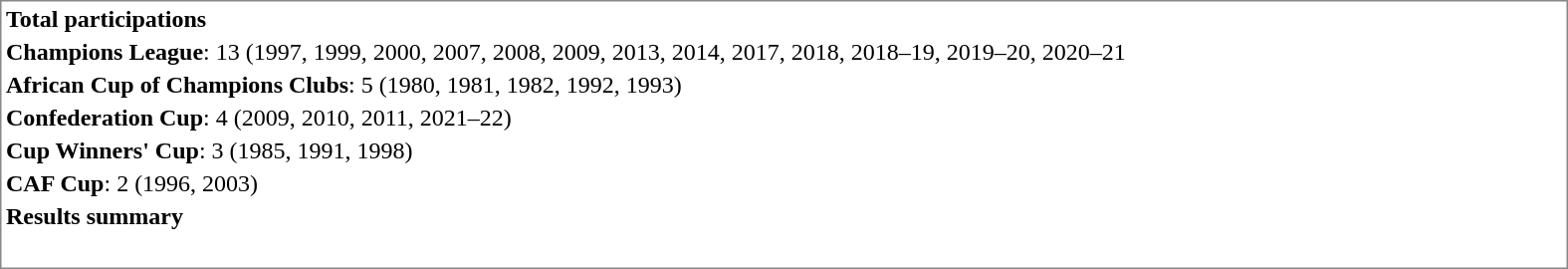<table width=1050px style="float:right; clear:right; border:1px #888 solid; margin-left:1em;">
<tr>
<td> <strong>Total participations</strong></td>
</tr>
<tr>
<td><strong>Champions League</strong>: 13 (1997, 1999, 2000, 2007, 2008, 2009, 2013, 2014, 2017, 2018, 2018–19, 2019–20, 2020–21</td>
</tr>
<tr>
<td><strong>African Cup of Champions Clubs</strong>: 5 (1980, 1981, 1982, 1992, 1993)</td>
</tr>
<tr>
<td><strong>Confederation Cup</strong>: 4 (2009, 2010, 2011, 2021–22)</td>
</tr>
<tr>
<td><strong>Cup Winners' Cup</strong>: 3 (1985, 1991, 1998)</td>
</tr>
<tr>
<td><strong>CAF Cup</strong>: 2 (1996, 2003)</td>
</tr>
<tr>
<td> <strong>Results summary</strong></td>
</tr>
<tr>
<td><br>
</td>
</tr>
</table>
